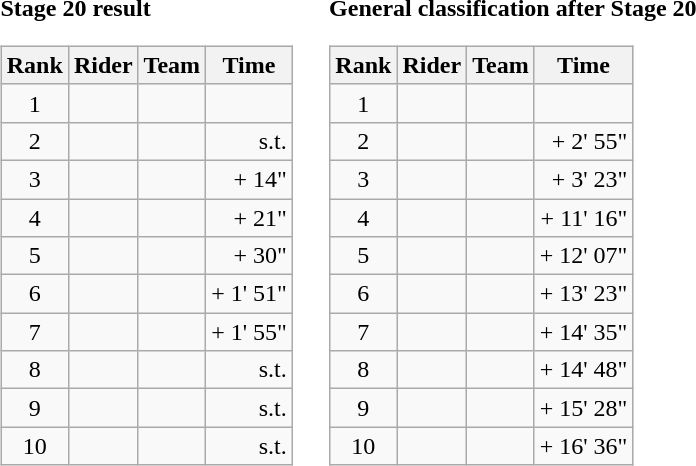<table>
<tr>
<td><strong>Stage 20 result</strong><br><table class="wikitable">
<tr>
<th scope="col">Rank</th>
<th scope="col">Rider</th>
<th scope="col">Team</th>
<th scope="col">Time</th>
</tr>
<tr>
<td style="text-align:center;">1</td>
<td></td>
<td></td>
<td style="text-align:right;"></td>
</tr>
<tr>
<td style="text-align:center;">2</td>
<td></td>
<td></td>
<td style="text-align:right;">s.t.</td>
</tr>
<tr>
<td style="text-align:center;">3</td>
<td></td>
<td></td>
<td style="text-align:right;">+ 14"</td>
</tr>
<tr>
<td style="text-align:center;">4</td>
<td></td>
<td></td>
<td style="text-align:right;">+ 21"</td>
</tr>
<tr>
<td style="text-align:center;">5</td>
<td></td>
<td></td>
<td style="text-align:right;">+ 30"</td>
</tr>
<tr>
<td style="text-align:center;">6</td>
<td></td>
<td></td>
<td style="text-align:right;">+ 1' 51"</td>
</tr>
<tr>
<td style="text-align:center;">7</td>
<td></td>
<td></td>
<td style="text-align:right;">+ 1' 55"</td>
</tr>
<tr>
<td style="text-align:center;">8</td>
<td></td>
<td></td>
<td style="text-align:right;">s.t.</td>
</tr>
<tr>
<td style="text-align:center;">9</td>
<td></td>
<td></td>
<td style="text-align:right;">s.t.</td>
</tr>
<tr>
<td style="text-align:center;">10</td>
<td></td>
<td></td>
<td style="text-align:right;">s.t.</td>
</tr>
</table>
</td>
<td></td>
<td><strong>General classification after Stage 20</strong><br><table class="wikitable">
<tr>
<th scope="col">Rank</th>
<th scope="col">Rider</th>
<th scope="col">Team</th>
<th scope="col">Time</th>
</tr>
<tr>
<td style="text-align:center;">1</td>
<td></td>
<td></td>
<td style="text-align:right;"></td>
</tr>
<tr>
<td style="text-align:center;">2</td>
<td></td>
<td></td>
<td style="text-align:right;">+ 2' 55"</td>
</tr>
<tr>
<td style="text-align:center;">3</td>
<td></td>
<td></td>
<td style="text-align:right;">+ 3' 23"</td>
</tr>
<tr>
<td style="text-align:center;">4</td>
<td></td>
<td></td>
<td style="text-align:right;">+ 11' 16"</td>
</tr>
<tr>
<td style="text-align:center;">5</td>
<td></td>
<td></td>
<td style="text-align:right;">+ 12' 07"</td>
</tr>
<tr>
<td style="text-align:center;">6</td>
<td></td>
<td></td>
<td style="text-align:right;">+ 13' 23"</td>
</tr>
<tr>
<td style="text-align:center;">7</td>
<td></td>
<td></td>
<td style="text-align:right;">+ 14' 35"</td>
</tr>
<tr>
<td style="text-align:center;">8</td>
<td></td>
<td></td>
<td style="text-align:right;">+ 14' 48"</td>
</tr>
<tr>
<td style="text-align:center;">9</td>
<td></td>
<td></td>
<td style="text-align:right;">+ 15' 28"</td>
</tr>
<tr>
<td style="text-align:center;">10</td>
<td></td>
<td></td>
<td style="text-align:right;">+ 16' 36"</td>
</tr>
</table>
</td>
</tr>
</table>
